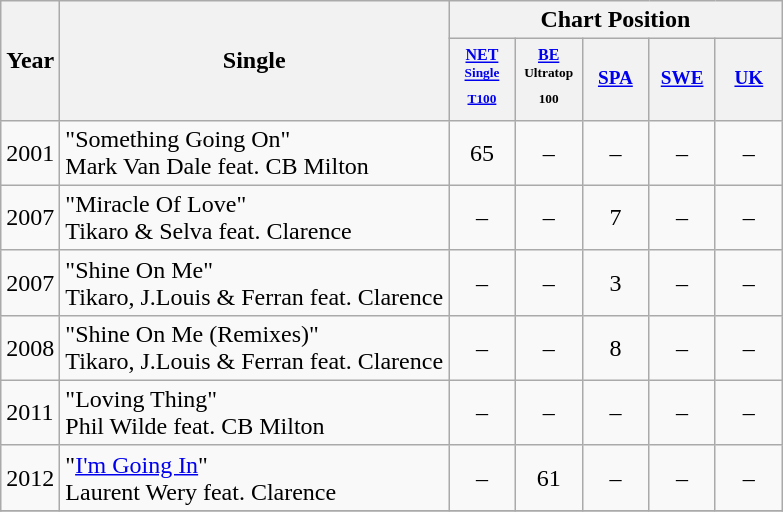<table class="wikitable">
<tr>
<th rowspan="2">Year</th>
<th rowspan="2">Single</th>
<th colspan="5">Chart Position</th>
</tr>
<tr>
<th style="width:3em;font-size:80%"align="center"><small><a href='#'>NET</a><br><sup><a href='#'>Single T100</a></sup></small></th>
<th style="width:3em;font-size:80%"align="center"><small><a href='#'>BE</a><br><sup>Ultratop 100</sup></small></th>
<th style="width:3em;font-size:80%"><a href='#'>SPA</a></th>
<th style="width:3em;font-size:80%"><a href='#'>SWE</a></th>
<th style="width:3em;font-size:80%"><a href='#'>UK</a></th>
</tr>
<tr>
<td>2001</td>
<td>"Something Going On"<br>Mark Van Dale feat. CB Milton</td>
<td align="center">65</td>
<td align="center">–</td>
<td align="center">–</td>
<td align="center">–</td>
<td align="center">–</td>
</tr>
<tr>
<td>2007</td>
<td>"Miracle Of Love"<br>Tikaro & Selva feat. Clarence</td>
<td align="center">–</td>
<td align="center">–</td>
<td align="center">7</td>
<td align="center">–</td>
<td align="center">–</td>
</tr>
<tr>
<td>2007</td>
<td>"Shine On Me"<br>Tikaro, J.Louis & Ferran feat. Clarence</td>
<td align="center">–</td>
<td align="center">–</td>
<td align="center">3</td>
<td align="center">–</td>
<td align="center">–</td>
</tr>
<tr>
<td>2008</td>
<td>"Shine On Me (Remixes)"<br>Tikaro, J.Louis & Ferran feat. Clarence</td>
<td align="center">–</td>
<td align="center">–</td>
<td align="center">8</td>
<td align="center">–</td>
<td align="center">–</td>
</tr>
<tr>
<td>2011</td>
<td>"Loving Thing"<br>Phil Wilde feat. CB Milton</td>
<td align="center">–</td>
<td align="center">–</td>
<td align="center">–</td>
<td align="center">–</td>
<td align="center">–</td>
</tr>
<tr>
<td>2012</td>
<td>"<a href='#'>I'm Going In</a>"<br>Laurent Wery feat. Clarence</td>
<td align="center">–</td>
<td align="center">61</td>
<td align="center">–</td>
<td align="center">–</td>
<td align="center">–</td>
</tr>
<tr>
</tr>
</table>
